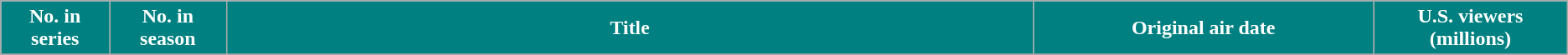<table class="wikitable plainrowheaders">
<tr>
<th style="background:teal; color:#fff; width:1%;">No. in<br>series</th>
<th style="background:teal; color:#fff; width:1%;">No. in<br>season</th>
<th style="background:teal; color:#fff; width:12%;">Title</th>
<th style="background:teal; color:#fff; width:5%;">Original air date</th>
<th style="background:teal; color:#fff; width:2%;">U.S. viewers<br>(millions)</th>
</tr>
<tr style="background:#fff;"|>
</tr>
</table>
